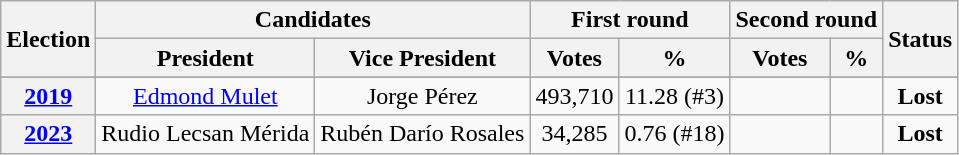<table class="wikitable" style="text-align:center;">
<tr>
<th rowspan=2>Election</th>
<th colspan=2>Candidates</th>
<th colspan=2>First round</th>
<th colspan=2>Second round</th>
<th rowspan=2>Status</th>
</tr>
<tr>
<th>President</th>
<th>Vice President</th>
<th>Votes</th>
<th>%</th>
<th>Votes</th>
<th>%</th>
</tr>
<tr>
</tr>
<tr>
<th><a href='#'>2019</a></th>
<td><a href='#'>Edmond Mulet</a></td>
<td>Jorge Pérez</td>
<td>493,710</td>
<td>11.28 (#3)</td>
<td></td>
<td></td>
<td><strong>Lost</strong> </td>
</tr>
<tr>
<th><a href='#'>2023</a></th>
<td>Rudio Lecsan Mérida</td>
<td>Rubén Darío Rosales</td>
<td>34,285</td>
<td>0.76 (#18)</td>
<td></td>
<td></td>
<td><strong>Lost</strong> </td>
</tr>
</table>
